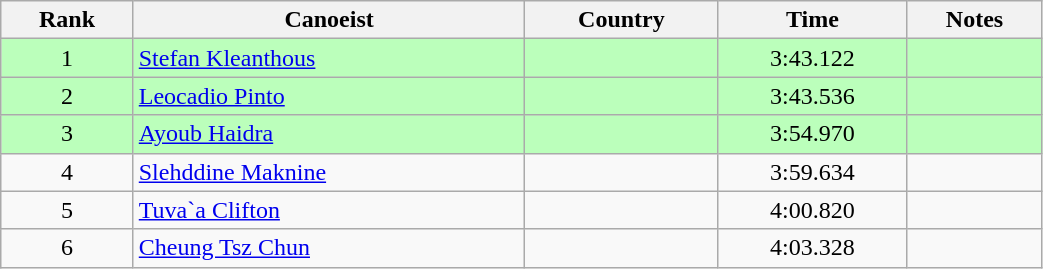<table class="wikitable" style="text-align:center;width: 55%">
<tr>
<th>Rank</th>
<th>Canoeist</th>
<th>Country</th>
<th>Time</th>
<th>Notes</th>
</tr>
<tr bgcolor=bbffbb>
<td>1</td>
<td align="left"><a href='#'>Stefan Kleanthous</a></td>
<td align="left"></td>
<td>3:43.122</td>
<td></td>
</tr>
<tr bgcolor=bbffbb>
<td>2</td>
<td align="left"><a href='#'>Leocadio Pinto</a></td>
<td align="left"></td>
<td>3:43.536</td>
<td></td>
</tr>
<tr bgcolor=bbffbb>
<td>3</td>
<td align="left"><a href='#'>Ayoub Haidra</a></td>
<td align="left"></td>
<td>3:54.970</td>
<td></td>
</tr>
<tr>
<td>4</td>
<td align="left"><a href='#'>Slehddine Maknine</a></td>
<td align="left"></td>
<td>3:59.634</td>
<td></td>
</tr>
<tr>
<td>5</td>
<td align="left"><a href='#'>Tuva`a Clifton</a></td>
<td align="left"></td>
<td>4:00.820</td>
<td></td>
</tr>
<tr>
<td>6</td>
<td align="left"><a href='#'>Cheung Tsz Chun</a></td>
<td align="left"></td>
<td>4:03.328</td>
<td></td>
</tr>
</table>
